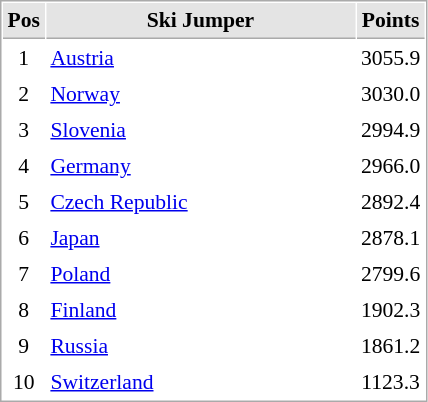<table cellspacing="1" cellpadding="3" style="border:1px solid #AAAAAA;font-size:90%">
<tr bgcolor="#E4E4E4">
<th style="border-bottom:1px solid #AAAAAA" width=10>Pos</th>
<th style="border-bottom:1px solid #AAAAAA" width=200>Ski Jumper</th>
<th style="border-bottom:1px solid #AAAAAA" width=20>Points</th>
</tr>
<tr style="text-align: center;">
<td>1</td>
<td style="text-align: left;"> <a href='#'>Austria</a></td>
<td>3055.9</td>
</tr>
<tr style="text-align: center;">
<td>2</td>
<td style="text-align: left;"> <a href='#'>Norway</a></td>
<td>3030.0</td>
</tr>
<tr style="text-align: center;">
<td>3</td>
<td style="text-align: left;"> <a href='#'>Slovenia</a></td>
<td>2994.9</td>
</tr>
<tr style="text-align: center;">
<td>4</td>
<td style="text-align: left;"> <a href='#'>Germany</a></td>
<td>2966.0</td>
</tr>
<tr style="text-align: center;">
<td>5</td>
<td style="text-align: left;"> <a href='#'>Czech Republic</a></td>
<td>2892.4</td>
</tr>
<tr style="text-align: center;">
<td>6</td>
<td style="text-align: left;"> <a href='#'>Japan</a></td>
<td>2878.1</td>
</tr>
<tr style="text-align: center;">
<td>7</td>
<td style="text-align: left;"> <a href='#'>Poland</a></td>
<td>2799.6</td>
</tr>
<tr style="text-align: center;">
<td>8</td>
<td style="text-align: left;"> <a href='#'>Finland</a></td>
<td>1902.3</td>
</tr>
<tr style="text-align: center;">
<td>9</td>
<td style="text-align: left;"> <a href='#'>Russia</a></td>
<td>1861.2</td>
</tr>
<tr style="text-align: center;">
<td>10</td>
<td style="text-align: left;"> <a href='#'>Switzerland</a></td>
<td>1123.3</td>
</tr>
</table>
